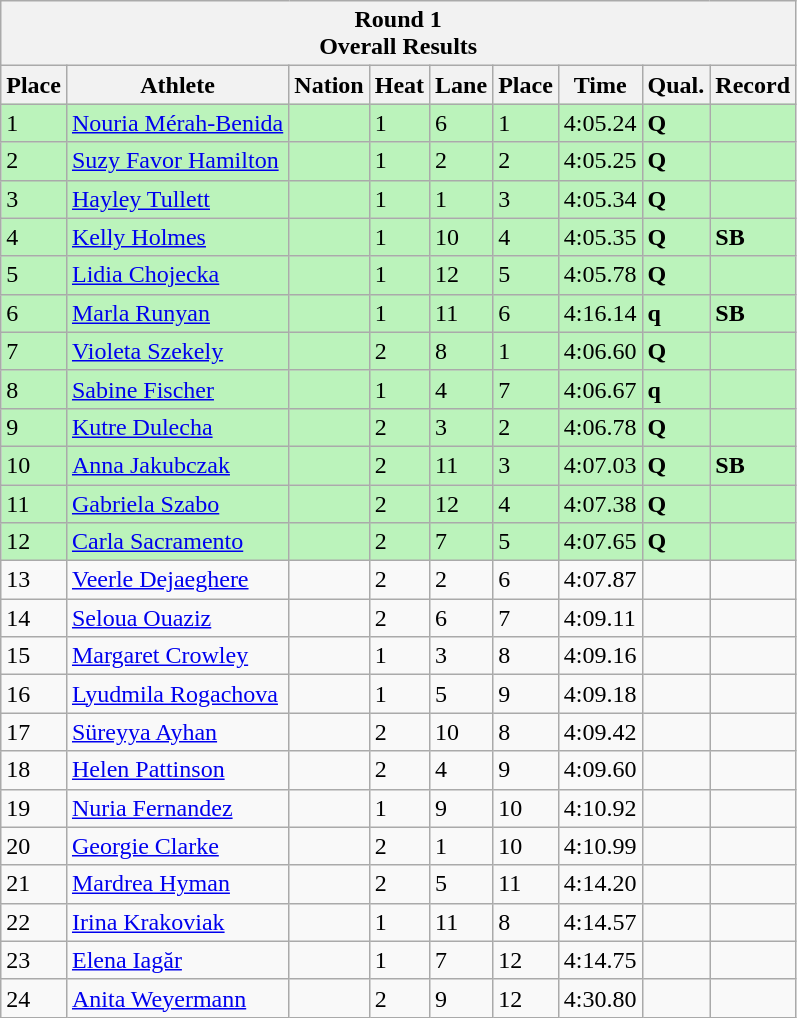<table class="wikitable sortable">
<tr>
<th colspan=9>Round 1 <br> Overall Results</th>
</tr>
<tr>
<th>Place</th>
<th>Athlete</th>
<th>Nation</th>
<th>Heat</th>
<th>Lane</th>
<th>Place</th>
<th>Time</th>
<th>Qual.</th>
<th>Record</th>
</tr>
<tr bgcolor = "bbf3bb">
<td>1</td>
<td align="left"><a href='#'>Nouria Mérah-Benida</a></td>
<td align="left"></td>
<td>1</td>
<td>6</td>
<td>1</td>
<td>4:05.24</td>
<td><strong>Q</strong></td>
<td></td>
</tr>
<tr bgcolor = "bbf3bb">
<td>2</td>
<td align="left"><a href='#'>Suzy Favor Hamilton</a></td>
<td align="left"></td>
<td>1</td>
<td>2</td>
<td>2</td>
<td>4:05.25</td>
<td><strong>Q</strong></td>
<td></td>
</tr>
<tr bgcolor = "bbf3bb">
<td>3</td>
<td align="left"><a href='#'>Hayley Tullett</a></td>
<td align="left"></td>
<td>1</td>
<td>1</td>
<td>3</td>
<td>4:05.34</td>
<td><strong>Q </strong></td>
<td></td>
</tr>
<tr bgcolor = "bbf3bb">
<td>4</td>
<td align="left"><a href='#'>Kelly Holmes</a></td>
<td align="left"></td>
<td>1</td>
<td>10</td>
<td>4</td>
<td>4:05.35</td>
<td><strong>Q</strong></td>
<td><strong>SB</strong></td>
</tr>
<tr bgcolor = "bbf3bb">
<td>5</td>
<td align="left"><a href='#'>Lidia Chojecka</a></td>
<td align="left"></td>
<td>1</td>
<td>12</td>
<td>5</td>
<td>4:05.78</td>
<td><strong>Q</strong></td>
<td></td>
</tr>
<tr bgcolor = "bbf3bb">
<td>6</td>
<td align="left"><a href='#'>Marla Runyan</a></td>
<td align="left"></td>
<td>1</td>
<td>11</td>
<td>6</td>
<td>4:16.14</td>
<td><strong>q</strong></td>
<td><strong>SB</strong></td>
</tr>
<tr bgcolor = "bbf3bb">
<td>7</td>
<td align="left"><a href='#'>Violeta Szekely</a></td>
<td align="left"></td>
<td>2</td>
<td>8</td>
<td>1</td>
<td>4:06.60</td>
<td><strong>Q</strong></td>
<td></td>
</tr>
<tr bgcolor = "bbf3bb">
<td>8</td>
<td align="left"><a href='#'>Sabine Fischer</a></td>
<td align="left"></td>
<td>1</td>
<td>4</td>
<td>7</td>
<td>4:06.67</td>
<td><strong>q</strong></td>
<td></td>
</tr>
<tr bgcolor = "bbf3bb">
<td>9</td>
<td align="left"><a href='#'>Kutre Dulecha</a></td>
<td align="left"></td>
<td>2</td>
<td>3</td>
<td>2</td>
<td>4:06.78</td>
<td><strong>Q</strong></td>
<td></td>
</tr>
<tr bgcolor = "bbf3bb">
<td>10</td>
<td align="left"><a href='#'>Anna Jakubczak</a></td>
<td align="left"></td>
<td>2</td>
<td>11</td>
<td>3</td>
<td>4:07.03</td>
<td><strong>Q</strong></td>
<td><strong>SB</strong></td>
</tr>
<tr bgcolor = "bbf3bb">
<td>11</td>
<td align="left"><a href='#'>Gabriela Szabo</a></td>
<td align="left"></td>
<td>2</td>
<td>12</td>
<td>4</td>
<td>4:07.38</td>
<td><strong>Q</strong></td>
<td></td>
</tr>
<tr bgcolor = "bbf3bb">
<td>12</td>
<td align="left"><a href='#'>Carla Sacramento</a></td>
<td align="left"></td>
<td>2</td>
<td>7</td>
<td>5</td>
<td>4:07.65</td>
<td><strong>Q</strong></td>
<td></td>
</tr>
<tr>
<td>13</td>
<td align="left"><a href='#'>Veerle Dejaeghere</a></td>
<td align="left"></td>
<td>2</td>
<td>2</td>
<td>6</td>
<td>4:07.87</td>
<td></td>
<td></td>
</tr>
<tr>
<td>14</td>
<td align="left"><a href='#'>Seloua Ouaziz</a></td>
<td align="left"></td>
<td>2</td>
<td>6</td>
<td>7</td>
<td>4:09.11</td>
<td></td>
<td></td>
</tr>
<tr>
<td>15</td>
<td align="left"><a href='#'>Margaret Crowley</a></td>
<td align="left"></td>
<td>1</td>
<td>3</td>
<td>8</td>
<td>4:09.16</td>
<td></td>
<td></td>
</tr>
<tr>
<td>16</td>
<td align="left"><a href='#'>Lyudmila Rogachova</a></td>
<td align="left"></td>
<td>1</td>
<td>5</td>
<td>9</td>
<td>4:09.18</td>
<td></td>
<td></td>
</tr>
<tr>
<td>17</td>
<td align="left"><a href='#'>Süreyya Ayhan</a></td>
<td align="left"></td>
<td>2</td>
<td>10</td>
<td>8</td>
<td>4:09.42</td>
<td></td>
<td></td>
</tr>
<tr>
<td>18</td>
<td align="left"><a href='#'>Helen Pattinson</a></td>
<td align="left"></td>
<td>2</td>
<td>4</td>
<td>9</td>
<td>4:09.60</td>
<td></td>
<td></td>
</tr>
<tr>
<td>19</td>
<td align="left"><a href='#'>Nuria Fernandez</a></td>
<td align="left"></td>
<td>1</td>
<td>9</td>
<td>10</td>
<td>4:10.92</td>
<td></td>
<td></td>
</tr>
<tr>
<td>20</td>
<td align="left"><a href='#'>Georgie Clarke</a></td>
<td align="left"></td>
<td>2</td>
<td>1</td>
<td>10</td>
<td>4:10.99</td>
<td></td>
<td></td>
</tr>
<tr>
<td>21</td>
<td align="left"><a href='#'>Mardrea Hyman</a></td>
<td align="left"></td>
<td>2</td>
<td>5</td>
<td>11</td>
<td>4:14.20</td>
<td></td>
<td></td>
</tr>
<tr>
<td>22</td>
<td align="left"><a href='#'>Irina Krakoviak</a></td>
<td align="left"></td>
<td>1</td>
<td>11</td>
<td>8</td>
<td>4:14.57</td>
<td></td>
<td></td>
</tr>
<tr>
<td>23</td>
<td align="left"><a href='#'>Elena Iagăr</a></td>
<td align="left"></td>
<td>1</td>
<td>7</td>
<td>12</td>
<td>4:14.75</td>
<td></td>
<td></td>
</tr>
<tr>
<td>24</td>
<td align="left"><a href='#'>Anita Weyermann</a></td>
<td align="left"></td>
<td>2</td>
<td>9</td>
<td>12</td>
<td>4:30.80</td>
<td></td>
<td></td>
</tr>
</table>
